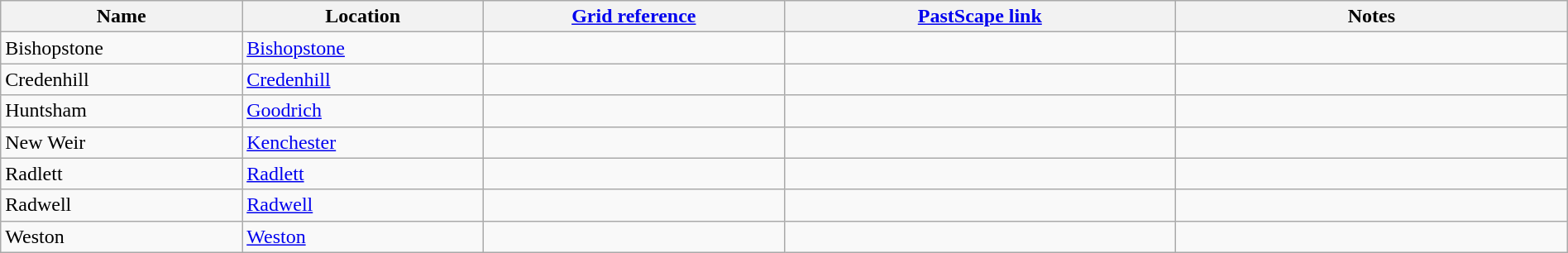<table class="wikitable sortable" border="1" style="width: 100%">
<tr>
<th scope="col">Name</th>
<th scope="col">Location</th>
<th scope="col"><a href='#'>Grid reference</a></th>
<th scope="col" class="unsortable" width="25%"><a href='#'>PastScape link</a></th>
<th scope="col" class="unsortable" width="25%">Notes</th>
</tr>
<tr>
<td>Bishopstone</td>
<td><a href='#'>Bishopstone</a></td>
<td></td>
<td></td>
<td></td>
</tr>
<tr>
<td>Credenhill</td>
<td><a href='#'>Credenhill</a></td>
<td></td>
<td></td>
<td></td>
</tr>
<tr>
<td>Huntsham</td>
<td><a href='#'>Goodrich</a></td>
<td></td>
<td></td>
<td></td>
</tr>
<tr>
<td>New Weir</td>
<td><a href='#'>Kenchester</a></td>
<td></td>
<td></td>
<td></td>
</tr>
<tr>
<td>Radlett</td>
<td><a href='#'>Radlett</a></td>
<td></td>
<td></td>
<td></td>
</tr>
<tr>
<td>Radwell</td>
<td><a href='#'>Radwell</a></td>
<td></td>
<td></td>
<td></td>
</tr>
<tr>
<td>Weston</td>
<td><a href='#'>Weston</a></td>
<td></td>
<td></td>
<td></td>
</tr>
</table>
